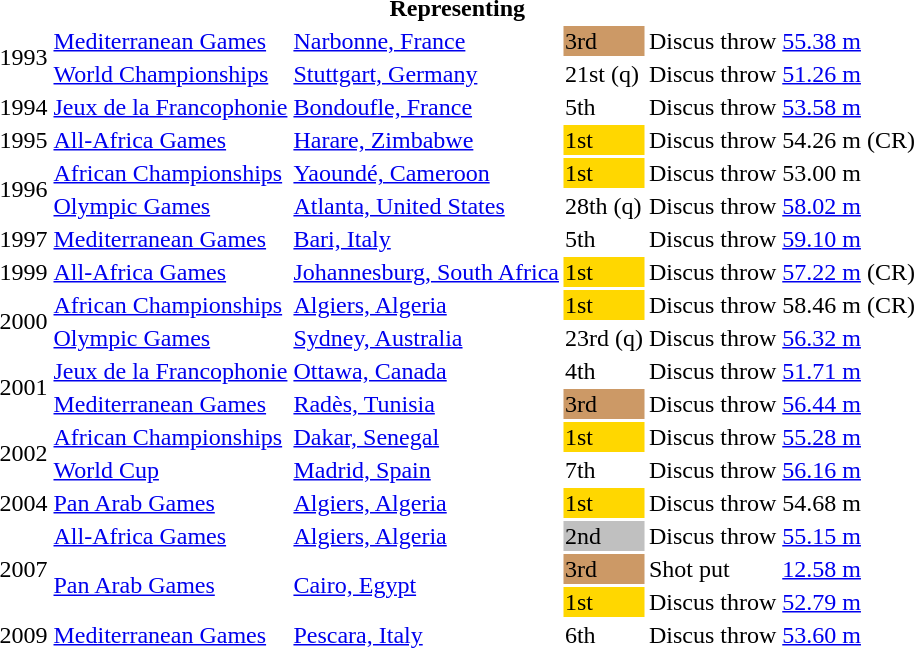<table>
<tr>
<th colspan="6">Representing </th>
</tr>
<tr>
<td rowspan=2>1993</td>
<td><a href='#'>Mediterranean Games</a></td>
<td><a href='#'>Narbonne, France</a></td>
<td bgcolor=cc9966>3rd</td>
<td>Discus throw</td>
<td><a href='#'>55.38 m</a></td>
</tr>
<tr>
<td><a href='#'>World Championships</a></td>
<td><a href='#'>Stuttgart, Germany</a></td>
<td>21st (q)</td>
<td>Discus throw</td>
<td><a href='#'>51.26 m</a></td>
</tr>
<tr>
<td>1994</td>
<td><a href='#'>Jeux de la Francophonie</a></td>
<td><a href='#'>Bondoufle, France</a></td>
<td>5th</td>
<td>Discus throw</td>
<td><a href='#'>53.58 m</a></td>
</tr>
<tr>
<td>1995</td>
<td><a href='#'>All-Africa Games</a></td>
<td><a href='#'>Harare, Zimbabwe</a></td>
<td bgcolor="gold">1st</td>
<td>Discus throw</td>
<td>54.26 m (CR)</td>
</tr>
<tr>
<td rowspan=2>1996</td>
<td><a href='#'>African Championships</a></td>
<td><a href='#'>Yaoundé, Cameroon</a></td>
<td bgcolor="gold">1st</td>
<td>Discus throw</td>
<td>53.00 m</td>
</tr>
<tr>
<td><a href='#'>Olympic Games</a></td>
<td><a href='#'>Atlanta, United States</a></td>
<td>28th (q)</td>
<td>Discus throw</td>
<td><a href='#'>58.02 m</a></td>
</tr>
<tr>
<td>1997</td>
<td><a href='#'>Mediterranean Games</a></td>
<td><a href='#'>Bari, Italy</a></td>
<td>5th</td>
<td>Discus throw</td>
<td><a href='#'>59.10 m</a></td>
</tr>
<tr>
<td>1999</td>
<td><a href='#'>All-Africa Games</a></td>
<td><a href='#'>Johannesburg, South Africa</a></td>
<td bgcolor="gold">1st</td>
<td>Discus throw</td>
<td><a href='#'>57.22 m</a> (CR)</td>
</tr>
<tr>
<td rowspan=2>2000</td>
<td><a href='#'>African Championships</a></td>
<td><a href='#'>Algiers, Algeria</a></td>
<td bgcolor="gold">1st</td>
<td>Discus throw</td>
<td>58.46 m (CR)</td>
</tr>
<tr>
<td><a href='#'>Olympic Games</a></td>
<td><a href='#'>Sydney, Australia</a></td>
<td>23rd (q)</td>
<td>Discus throw</td>
<td><a href='#'>56.32 m</a></td>
</tr>
<tr>
<td rowspan=2>2001</td>
<td><a href='#'>Jeux de la Francophonie</a></td>
<td><a href='#'>Ottawa, Canada</a></td>
<td>4th</td>
<td>Discus throw</td>
<td><a href='#'>51.71 m</a></td>
</tr>
<tr>
<td><a href='#'>Mediterranean Games</a></td>
<td><a href='#'>Radès, Tunisia</a></td>
<td bgcolor=cc9966>3rd</td>
<td>Discus throw</td>
<td><a href='#'>56.44 m</a></td>
</tr>
<tr>
<td rowspan=2>2002</td>
<td><a href='#'>African Championships</a></td>
<td><a href='#'>Dakar, Senegal</a></td>
<td bgcolor="gold">1st</td>
<td>Discus throw</td>
<td><a href='#'>55.28 m</a></td>
</tr>
<tr>
<td><a href='#'>World Cup</a></td>
<td><a href='#'>Madrid, Spain</a></td>
<td>7th</td>
<td>Discus throw</td>
<td><a href='#'>56.16 m</a></td>
</tr>
<tr>
<td>2004</td>
<td><a href='#'>Pan Arab Games</a></td>
<td><a href='#'>Algiers, Algeria</a></td>
<td bgcolor="gold">1st</td>
<td>Discus throw</td>
<td>54.68 m</td>
</tr>
<tr>
<td rowspan=3>2007</td>
<td><a href='#'>All-Africa Games</a></td>
<td><a href='#'>Algiers, Algeria</a></td>
<td bgcolor="silver">2nd</td>
<td>Discus throw</td>
<td><a href='#'>55.15 m</a></td>
</tr>
<tr>
<td rowspan=2><a href='#'>Pan Arab Games</a></td>
<td rowspan=2><a href='#'>Cairo, Egypt</a></td>
<td bgcolor=cc9966>3rd</td>
<td>Shot put</td>
<td><a href='#'>12.58 m</a></td>
</tr>
<tr>
<td bgcolor="gold">1st</td>
<td>Discus throw</td>
<td><a href='#'>52.79 m</a></td>
</tr>
<tr>
<td>2009</td>
<td><a href='#'>Mediterranean Games</a></td>
<td><a href='#'>Pescara, Italy</a></td>
<td>6th</td>
<td>Discus throw</td>
<td><a href='#'>53.60 m</a></td>
</tr>
</table>
